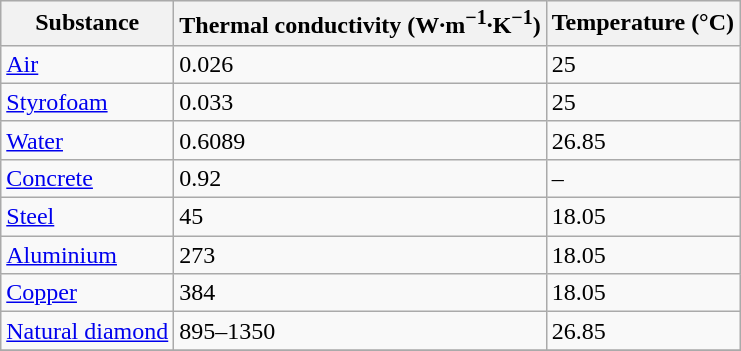<table class="wikitable">
<tr style="background:#efefef;">
<th>Substance</th>
<th>Thermal conductivity (W·m<sup>−1</sup>·K<sup>−1</sup>)</th>
<th>Temperature (°C)</th>
</tr>
<tr>
<td><a href='#'>Air</a></td>
<td>0.026</td>
<td>25</td>
</tr>
<tr>
<td><a href='#'>Styrofoam</a></td>
<td>0.033</td>
<td>25</td>
</tr>
<tr>
<td><a href='#'>Water</a></td>
<td>0.6089</td>
<td>26.85</td>
</tr>
<tr>
<td><a href='#'>Concrete</a></td>
<td>0.92</td>
<td>–</td>
</tr>
<tr>
<td><a href='#'>Steel</a></td>
<td>45</td>
<td>18.05</td>
</tr>
<tr>
<td><a href='#'>Aluminium</a></td>
<td>273</td>
<td>18.05</td>
</tr>
<tr>
<td><a href='#'>Copper</a></td>
<td>384</td>
<td>18.05</td>
</tr>
<tr>
<td><a href='#'>Natural diamond</a></td>
<td>895–1350</td>
<td>26.85</td>
</tr>
<tr>
</tr>
</table>
